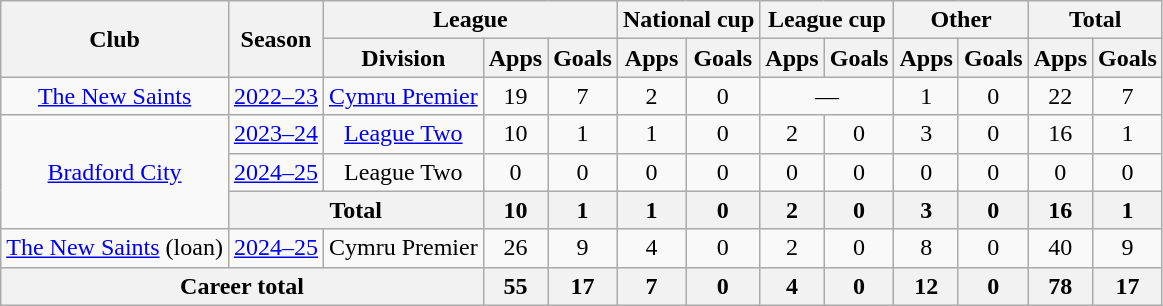<table class="wikitable" style="text-align: center;">
<tr>
<th rowspan="2">Club</th>
<th rowspan="2">Season</th>
<th colspan="3">League</th>
<th colspan="2">National cup</th>
<th colspan="2">League cup</th>
<th colspan="2">Other</th>
<th colspan="2">Total</th>
</tr>
<tr>
<th>Division</th>
<th>Apps</th>
<th>Goals</th>
<th>Apps</th>
<th>Goals</th>
<th>Apps</th>
<th>Goals</th>
<th>Apps</th>
<th>Goals</th>
<th>Apps</th>
<th>Goals</th>
</tr>
<tr>
<td><a href='#'>The New Saints</a></td>
<td><a href='#'>2022–23</a></td>
<td><a href='#'>Cymru Premier</a></td>
<td>19</td>
<td>7</td>
<td>2</td>
<td>0</td>
<td colspan="2">—</td>
<td>1</td>
<td>0</td>
<td>22</td>
<td>7</td>
</tr>
<tr>
<td rowspan="3"><a href='#'>Bradford City</a></td>
<td><a href='#'>2023–24</a></td>
<td><a href='#'>League Two</a></td>
<td>10</td>
<td>1</td>
<td>1</td>
<td>0</td>
<td>2</td>
<td>0</td>
<td>3</td>
<td>0</td>
<td>16</td>
<td>1</td>
</tr>
<tr>
<td><a href='#'>2024–25</a></td>
<td>League Two</td>
<td>0</td>
<td>0</td>
<td>0</td>
<td>0</td>
<td>0</td>
<td>0</td>
<td>0</td>
<td>0</td>
<td>0</td>
<td>0</td>
</tr>
<tr>
<th colspan="2">Total</th>
<th>10</th>
<th>1</th>
<th>1</th>
<th>0</th>
<th>2</th>
<th>0</th>
<th>3</th>
<th>0</th>
<th>16</th>
<th>1</th>
</tr>
<tr>
<td><a href='#'>The New Saints</a> (loan)</td>
<td><a href='#'>2024–25</a></td>
<td>Cymru Premier</td>
<td>26</td>
<td>9</td>
<td>4</td>
<td>0</td>
<td>2</td>
<td>0</td>
<td>8</td>
<td>0</td>
<td>40</td>
<td>9</td>
</tr>
<tr>
<th colspan="3">Career total</th>
<th>55</th>
<th>17</th>
<th>7</th>
<th>0</th>
<th>4</th>
<th>0</th>
<th>12</th>
<th>0</th>
<th>78</th>
<th>17</th>
</tr>
</table>
